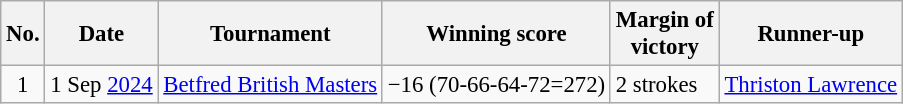<table class="wikitable" style="font-size:95%;">
<tr>
<th>No.</th>
<th>Date</th>
<th>Tournament</th>
<th>Winning score</th>
<th>Margin of<br>victory</th>
<th>Runner-up</th>
</tr>
<tr>
<td align=center>1</td>
<td align=right>1 Sep <a href='#'>2024</a></td>
<td><a href='#'>Betfred British Masters</a></td>
<td>−16 (70-66-64-72=272)</td>
<td>2 strokes</td>
<td> <a href='#'>Thriston Lawrence</a></td>
</tr>
</table>
